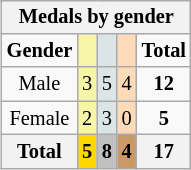<table class="wikitable" style="font-size:85%;float:right">
<tr style="background:#efefef;">
<th colspan=5>Medals by gender</th>
</tr>
<tr align=center>
<td><strong>Gender</strong></td>
<td bgcolor=#f7f6a8></td>
<td bgcolor=#dce5e5></td>
<td bgcolor=#ffdab9></td>
<td><strong>Total</strong></td>
</tr>
<tr align=center>
<td>Male</td>
<td style="background:#F7F6A8;">3</td>
<td style="background:#DCE5E5;">5</td>
<td style="background:#FFDAB9;">4</td>
<td><strong>12</strong></td>
</tr>
<tr align=center>
<td>Female</td>
<td style="background:#F7F6A8;">2</td>
<td style="background:#DCE5E5;">3</td>
<td style="background:#FFDAB9;">0</td>
<td><strong>5</strong></td>
</tr>
<tr align=center>
<th>Total</th>
<th style="background:gold;">5</th>
<th style="background:silver;">8</th>
<th style="background:#c96;">4</th>
<th>17</th>
</tr>
</table>
